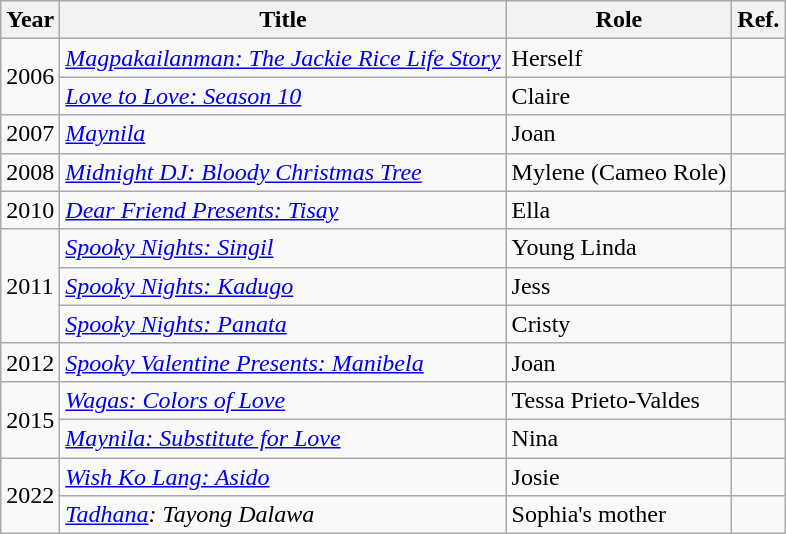<table class="wikitable">
<tr>
<th>Year</th>
<th>Title</th>
<th>Role</th>
<th>Ref.</th>
</tr>
<tr>
<td rowspan="2">2006</td>
<td><em><a href='#'>Magpakailanman: The Jackie Rice Life Story</a></em></td>
<td>Herself</td>
<td></td>
</tr>
<tr>
<td><em><a href='#'>Love to Love: Season 10</a></em></td>
<td>Claire</td>
<td></td>
</tr>
<tr>
<td>2007</td>
<td><em><a href='#'>Maynila</a></em></td>
<td>Joan</td>
<td></td>
</tr>
<tr>
<td>2008</td>
<td><em><a href='#'>Midnight DJ: Bloody Christmas Tree</a></em></td>
<td>Mylene (Cameo Role)</td>
<td></td>
</tr>
<tr>
<td>2010</td>
<td><em><a href='#'>Dear Friend Presents: Tisay</a></em></td>
<td>Ella</td>
<td></td>
</tr>
<tr>
<td rowspan="3">2011</td>
<td><em><a href='#'>Spooky Nights: Singil</a></em></td>
<td>Young Linda</td>
<td></td>
</tr>
<tr>
<td><em><a href='#'>Spooky Nights: Kadugo</a></em></td>
<td>Jess</td>
<td></td>
</tr>
<tr>
<td><em><a href='#'>Spooky Nights: Panata</a></em></td>
<td>Cristy</td>
<td></td>
</tr>
<tr>
<td>2012</td>
<td><em><a href='#'>Spooky Valentine Presents: Manibela</a></em></td>
<td>Joan</td>
<td></td>
</tr>
<tr>
<td rowspan="2">2015</td>
<td><em><a href='#'>Wagas: Colors of Love</a></em></td>
<td>Tessa Prieto-Valdes</td>
<td></td>
</tr>
<tr>
<td><em><a href='#'>Maynila: Substitute for Love</a></em></td>
<td>Nina</td>
<td></td>
</tr>
<tr>
<td rowspan="2">2022</td>
<td><em><a href='#'>Wish Ko Lang: Asido</a></em></td>
<td>Josie</td>
<td></td>
</tr>
<tr>
<td><em><a href='#'>Tadhana</a>: Tayong Dalawa</em></td>
<td>Sophia's mother</td>
<td></td>
</tr>
</table>
